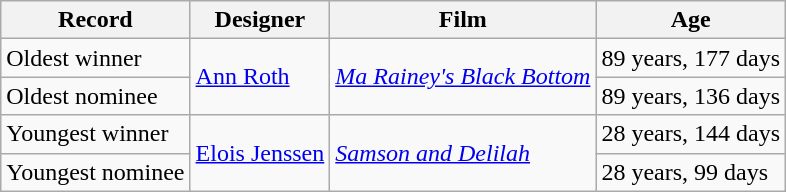<table class="wikitable">
<tr>
<th scope="col">Record</th>
<th scope="col">Designer</th>
<th scope="col">Film</th>
<th scope="col">Age</th>
</tr>
<tr>
<td>Oldest winner</td>
<td rowspan="2"><a href='#'>Ann Roth</a></td>
<td rowspan="2"><em><a href='#'>Ma Rainey's Black Bottom</a></em></td>
<td>89 years, 177 days</td>
</tr>
<tr>
<td>Oldest nominee</td>
<td>89 years, 136 days</td>
</tr>
<tr>
<td>Youngest winner</td>
<td rowspan="2"><a href='#'>Elois Jenssen</a></td>
<td rowspan="2"><em><a href='#'>Samson and Delilah</a></em></td>
<td>28 years, 144 days</td>
</tr>
<tr>
<td>Youngest nominee</td>
<td>28 years, 99 days</td>
</tr>
</table>
